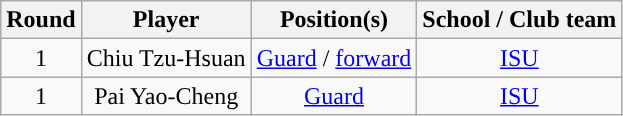<table class="wikitable sortable sortable">
<tr>
<th>Round</th>
<th>Player</th>
<th>Position(s)</th>
<th>School / Club team</th>
</tr>
<tr style="text-align: center">
<td>1</td>
<td>Chiu Tzu-Hsuan</td>
<td><a href='#'>Guard</a> / <a href='#'>forward</a></td>
<td><a href='#'>ISU</a></td>
</tr>
<tr style="text-align: center">
<td>1</td>
<td>Pai Yao-Cheng</td>
<td><a href='#'>Guard</a></td>
<td><a href='#'>ISU</a></td>
</tr>
</table>
